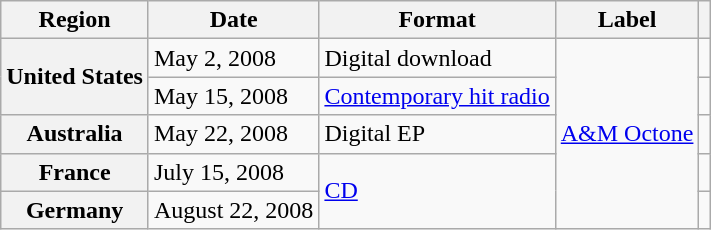<table class="wikitable plainrowheaders" border="1">
<tr>
<th scope="col">Region</th>
<th scope="col">Date</th>
<th scope="col">Format</th>
<th scope="col">Label</th>
<th scope="col"></th>
</tr>
<tr>
<th scope="row" rowspan="2">United States</th>
<td>May 2, 2008</td>
<td>Digital download</td>
<td rowspan="5"><a href='#'>A&M Octone</a></td>
<td align="center"></td>
</tr>
<tr>
<td>May 15, 2008</td>
<td><a href='#'>Contemporary hit radio</a></td>
<td align="center"></td>
</tr>
<tr>
<th scope="row">Australia</th>
<td>May 22, 2008</td>
<td>Digital EP</td>
<td align="center"></td>
</tr>
<tr>
<th scope="row">France</th>
<td>July 15, 2008</td>
<td rowspan="2"><a href='#'>CD</a></td>
<td align="center"></td>
</tr>
<tr>
<th scope="row">Germany</th>
<td>August 22, 2008</td>
<td align="center"></td>
</tr>
</table>
